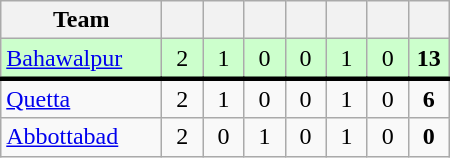<table class="wikitable sortable" style="text-align: center">
<tr>
<th style="width:100px;">Team</th>
<th style="width:20px;"></th>
<th style="width:20px;"></th>
<th style="width:20px;"></th>
<th style="width:20px;"></th>
<th style="width:20px;"></th>
<th style="width:20px;"></th>
<th style="width:20px;"></th>
</tr>
<tr bgcolor="#ccffcc">
<td style="text-align:left"><a href='#'>Bahawalpur</a></td>
<td>2</td>
<td>1</td>
<td>0</td>
<td>0</td>
<td>1</td>
<td>0</td>
<td><strong>13</strong></td>
</tr>
<tr style="border-top:solid #000000">
<td style="text-align:left"><a href='#'>Quetta</a></td>
<td>2</td>
<td>1</td>
<td>0</td>
<td>0</td>
<td>1</td>
<td>0</td>
<td><strong>6</strong></td>
</tr>
<tr>
<td style="text-align:left"><a href='#'>Abbottabad</a></td>
<td>2</td>
<td>0</td>
<td>1</td>
<td>0</td>
<td>1</td>
<td>0</td>
<td><strong>0</strong></td>
</tr>
</table>
